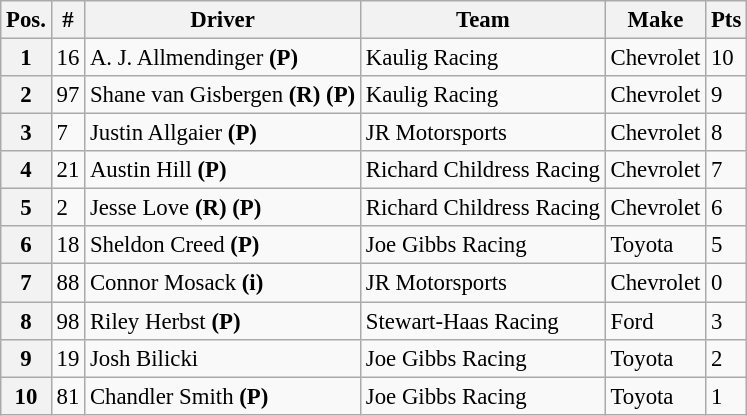<table class="wikitable" style="font-size:95%">
<tr>
<th>Pos.</th>
<th>#</th>
<th>Driver</th>
<th>Team</th>
<th>Make</th>
<th>Pts</th>
</tr>
<tr>
<th>1</th>
<td>16</td>
<td>A. J. Allmendinger <strong>(P)</strong></td>
<td>Kaulig Racing</td>
<td>Chevrolet</td>
<td>10</td>
</tr>
<tr>
<th>2</th>
<td>97</td>
<td>Shane van Gisbergen <strong>(R)</strong> <strong>(P)</strong></td>
<td>Kaulig Racing</td>
<td>Chevrolet</td>
<td>9</td>
</tr>
<tr>
<th>3</th>
<td>7</td>
<td>Justin Allgaier <strong>(P)</strong></td>
<td>JR Motorsports</td>
<td>Chevrolet</td>
<td>8</td>
</tr>
<tr>
<th>4</th>
<td>21</td>
<td>Austin Hill <strong>(P)</strong></td>
<td>Richard Childress Racing</td>
<td>Chevrolet</td>
<td>7</td>
</tr>
<tr>
<th>5</th>
<td>2</td>
<td>Jesse Love <strong>(R)</strong> <strong>(P)</strong></td>
<td>Richard Childress Racing</td>
<td>Chevrolet</td>
<td>6</td>
</tr>
<tr>
<th>6</th>
<td>18</td>
<td>Sheldon Creed <strong>(P)</strong></td>
<td>Joe Gibbs Racing</td>
<td>Toyota</td>
<td>5</td>
</tr>
<tr>
<th>7</th>
<td>88</td>
<td>Connor Mosack <strong>(i)</strong></td>
<td>JR Motorsports</td>
<td>Chevrolet</td>
<td>0</td>
</tr>
<tr>
<th>8</th>
<td>98</td>
<td>Riley Herbst <strong>(P)</strong></td>
<td>Stewart-Haas Racing</td>
<td>Ford</td>
<td>3</td>
</tr>
<tr>
<th>9</th>
<td>19</td>
<td>Josh Bilicki</td>
<td>Joe Gibbs Racing</td>
<td>Toyota</td>
<td>2</td>
</tr>
<tr>
<th>10</th>
<td>81</td>
<td>Chandler Smith <strong>(P)</strong></td>
<td>Joe Gibbs Racing</td>
<td>Toyota</td>
<td>1</td>
</tr>
</table>
